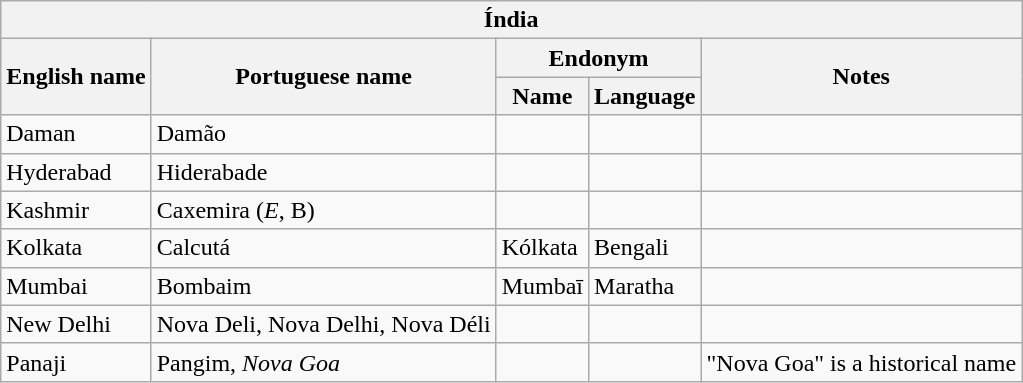<table class="wikitable sortable">
<tr>
<th colspan="5"> Índia</th>
</tr>
<tr>
<th rowspan="2">English name</th>
<th rowspan="2">Portuguese name</th>
<th colspan="2">Endonym</th>
<th rowspan="2">Notes</th>
</tr>
<tr>
<th>Name</th>
<th>Language</th>
</tr>
<tr>
<td>Daman</td>
<td>Damão</td>
<td></td>
<td></td>
<td></td>
</tr>
<tr>
<td>Hyderabad</td>
<td>Hiderabade</td>
<td></td>
<td></td>
<td></td>
</tr>
<tr>
<td>Kashmir</td>
<td>Caxemira (<em>E</em>, B)</td>
<td></td>
<td></td>
<td></td>
</tr>
<tr>
<td>Kolkata</td>
<td>Calcutá</td>
<td>Kólkata</td>
<td>Bengali</td>
<td></td>
</tr>
<tr>
<td>Mumbai</td>
<td>Bombaim</td>
<td>Mumbaī</td>
<td>Maratha</td>
<td></td>
</tr>
<tr>
<td>New Delhi</td>
<td>Nova Deli, Nova Delhi, Nova Déli</td>
<td></td>
<td></td>
<td></td>
</tr>
<tr>
<td>Panaji</td>
<td>Pangim, <em>Nova Goa</em></td>
<td></td>
<td></td>
<td>"Nova Goa" is a historical name</td>
</tr>
</table>
